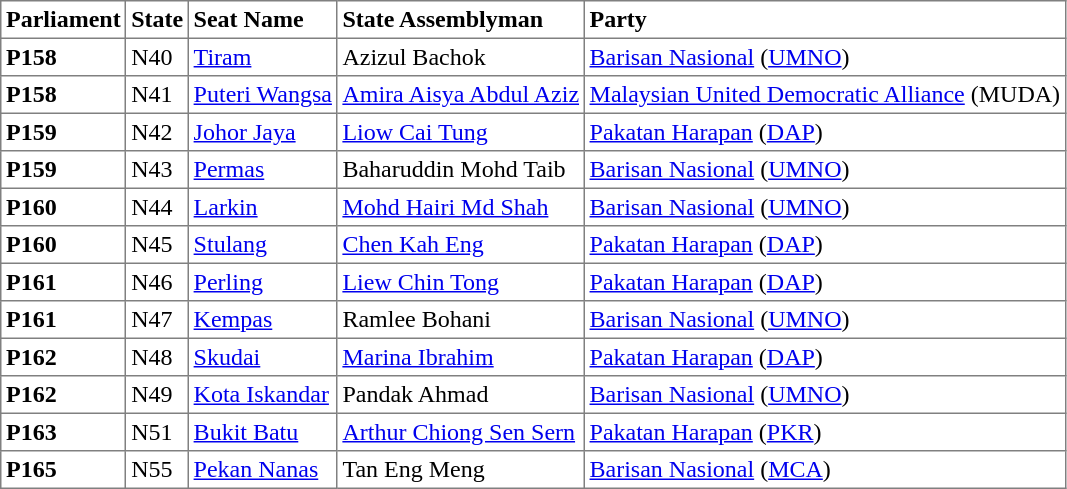<table class="toccolours sortable" border="1" cellpadding="3" style="border-collapse:collapse; text-align: left;">
<tr>
<th align="center">Parliament</th>
<th>State</th>
<th>Seat Name</th>
<th>State Assemblyman</th>
<th>Party</th>
</tr>
<tr>
<th align="left">P158</th>
<td>N40</td>
<td><a href='#'>Tiram</a></td>
<td>Azizul Bachok</td>
<td><a href='#'>Barisan Nasional</a> (<a href='#'>UMNO</a>)</td>
</tr>
<tr>
<th align="left">P158</th>
<td>N41</td>
<td><a href='#'>Puteri Wangsa</a></td>
<td><a href='#'>Amira Aisya Abdul Aziz</a></td>
<td><a href='#'>Malaysian United Democratic Alliance</a> (MUDA)</td>
</tr>
<tr>
<th align="left">P159</th>
<td>N42</td>
<td><a href='#'>Johor Jaya</a></td>
<td><a href='#'>Liow Cai Tung</a></td>
<td><a href='#'>Pakatan Harapan</a> (<a href='#'>DAP</a>)</td>
</tr>
<tr>
<th align="left">P159</th>
<td>N43</td>
<td><a href='#'>Permas</a></td>
<td>Baharuddin Mohd Taib</td>
<td><a href='#'>Barisan Nasional</a> (<a href='#'>UMNO</a>)</td>
</tr>
<tr>
<th align="left">P160</th>
<td>N44</td>
<td><a href='#'>Larkin</a></td>
<td><a href='#'>Mohd Hairi Md Shah</a></td>
<td><a href='#'>Barisan Nasional</a> (<a href='#'>UMNO</a>)</td>
</tr>
<tr>
<th align="left">P160</th>
<td>N45</td>
<td><a href='#'>Stulang</a></td>
<td><a href='#'>Chen Kah Eng</a></td>
<td><a href='#'>Pakatan Harapan</a> (<a href='#'>DAP</a>)</td>
</tr>
<tr>
<th align="left">P161</th>
<td>N46</td>
<td><a href='#'>Perling</a></td>
<td><a href='#'>Liew Chin Tong</a></td>
<td><a href='#'>Pakatan Harapan</a> (<a href='#'>DAP</a>)</td>
</tr>
<tr>
<th align="left">P161</th>
<td>N47</td>
<td><a href='#'>Kempas</a></td>
<td>Ramlee Bohani</td>
<td><a href='#'>Barisan Nasional</a> (<a href='#'>UMNO</a>)</td>
</tr>
<tr>
<th align="left">P162</th>
<td>N48</td>
<td><a href='#'>Skudai</a></td>
<td><a href='#'>Marina Ibrahim</a></td>
<td><a href='#'>Pakatan Harapan</a> (<a href='#'>DAP</a>)</td>
</tr>
<tr>
<th align="left">P162</th>
<td>N49</td>
<td><a href='#'>Kota Iskandar</a></td>
<td>Pandak Ahmad</td>
<td><a href='#'>Barisan Nasional</a> (<a href='#'>UMNO</a>)</td>
</tr>
<tr>
<th>P163</th>
<td>N51</td>
<td><a href='#'>Bukit Batu</a></td>
<td><a href='#'>Arthur Chiong Sen Sern</a></td>
<td><a href='#'>Pakatan Harapan</a> (<a href='#'>PKR</a>)</td>
</tr>
<tr>
<th>P165</th>
<td>N55</td>
<td><a href='#'>Pekan Nanas</a></td>
<td>Tan Eng Meng</td>
<td><a href='#'>Barisan Nasional</a> (<a href='#'>MCA</a>)</td>
</tr>
</table>
